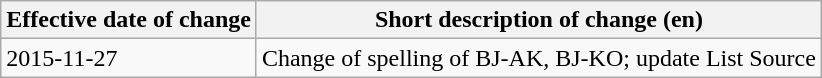<table class="wikitable">
<tr>
<th>Effective date of change</th>
<th>Short description of change (en)</th>
</tr>
<tr>
<td>2015-11-27</td>
<td>Change of spelling of BJ-AK, BJ-KO; update List Source</td>
</tr>
</table>
